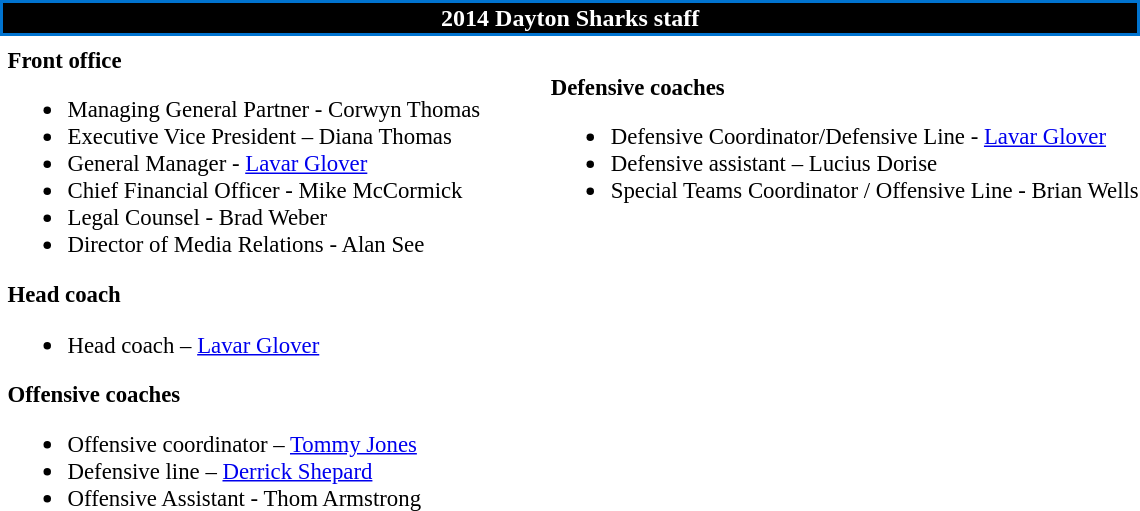<table class="toccolours" style="text-align: left;">
<tr>
<th colspan="7" style="background:black; color:white; text-align: center; border:2px solid #0073CF;"><strong>2014 Dayton Sharks staff</strong></th>
</tr>
<tr>
<td colspan=7 align="right"></td>
</tr>
<tr>
<td valign="top"></td>
<td style="font-size: 95%;" valign="top"><strong>Front office</strong><br><ul><li>Managing General Partner - Corwyn Thomas</li><li>Executive Vice President – Diana Thomas</li><li>General Manager - <a href='#'>Lavar Glover</a></li><li>Chief Financial Officer - Mike McCormick</li><li>Legal Counsel - Brad Weber</li><li>Director of Media Relations - Alan See</li></ul><strong>Head coach</strong><ul><li>Head coach – <a href='#'>Lavar Glover</a></li></ul><strong>Offensive coaches</strong><ul><li>Offensive coordinator – <a href='#'>Tommy Jones</a></li><li>Defensive line – <a href='#'>Derrick Shepard</a></li><li>Offensive Assistant - Thom Armstrong</li></ul></td>
<td width="35"> </td>
<td valign="top"></td>
<td style="font-size: 95%;" valign="top"><br><strong>Defensive coaches</strong><ul><li>Defensive Coordinator/Defensive Line - <a href='#'>Lavar Glover</a></li><li>Defensive assistant – Lucius Dorise</li><li>Special Teams Coordinator / Offensive Line - Brian Wells</li></ul></td>
</tr>
</table>
